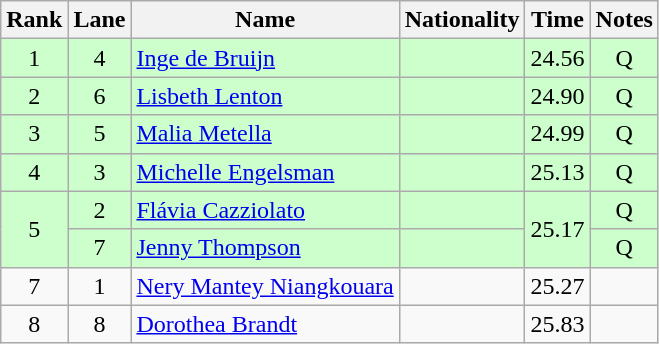<table class="wikitable sortable" style="text-align:center">
<tr>
<th>Rank</th>
<th>Lane</th>
<th>Name</th>
<th>Nationality</th>
<th>Time</th>
<th>Notes</th>
</tr>
<tr bgcolor=#ccffcc>
<td>1</td>
<td>4</td>
<td align=left><a href='#'>Inge de Bruijn</a></td>
<td align=left></td>
<td>24.56</td>
<td>Q</td>
</tr>
<tr bgcolor=#ccffcc>
<td>2</td>
<td>6</td>
<td align=left><a href='#'>Lisbeth Lenton</a></td>
<td align=left></td>
<td>24.90</td>
<td>Q</td>
</tr>
<tr bgcolor=#ccffcc>
<td>3</td>
<td>5</td>
<td align=left><a href='#'>Malia Metella</a></td>
<td align=left></td>
<td>24.99</td>
<td>Q</td>
</tr>
<tr bgcolor=#ccffcc>
<td>4</td>
<td>3</td>
<td align=left><a href='#'>Michelle Engelsman</a></td>
<td align=left></td>
<td>25.13</td>
<td>Q</td>
</tr>
<tr bgcolor=#ccffcc>
<td rowspan=2>5</td>
<td>2</td>
<td align=left><a href='#'>Flávia Cazziolato</a></td>
<td align=left></td>
<td rowspan=2>25.17</td>
<td>Q</td>
</tr>
<tr bgcolor=#ccffcc>
<td>7</td>
<td align=left><a href='#'>Jenny Thompson</a></td>
<td align=left></td>
<td>Q</td>
</tr>
<tr>
<td>7</td>
<td>1</td>
<td align=left><a href='#'>Nery Mantey Niangkouara</a></td>
<td align=left></td>
<td>25.27</td>
<td></td>
</tr>
<tr>
<td>8</td>
<td>8</td>
<td align=left><a href='#'>Dorothea Brandt</a></td>
<td align=left></td>
<td>25.83</td>
<td></td>
</tr>
</table>
